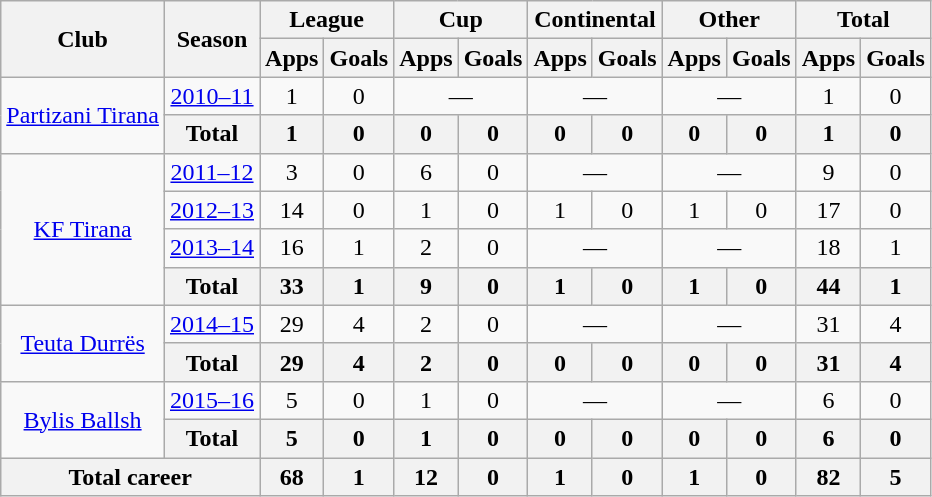<table class="wikitable" style="text-align: center;">
<tr>
<th rowspan="2">Club</th>
<th rowspan="2">Season</th>
<th colspan="2">League</th>
<th colspan="2">Cup</th>
<th colspan="2">Continental</th>
<th colspan="2">Other</th>
<th colspan="2">Total</th>
</tr>
<tr>
<th>Apps</th>
<th>Goals</th>
<th>Apps</th>
<th>Goals</th>
<th>Apps</th>
<th>Goals</th>
<th>Apps</th>
<th>Goals</th>
<th>Apps</th>
<th>Goals</th>
</tr>
<tr>
<td rowspan="2" valign="center"><a href='#'>Partizani Tirana</a></td>
<td><a href='#'>2010–11</a></td>
<td>1</td>
<td>0</td>
<td colspan="2">—</td>
<td colspan="2">—</td>
<td colspan="2">—</td>
<td>1</td>
<td>0</td>
</tr>
<tr>
<th>Total</th>
<th>1</th>
<th>0</th>
<th>0</th>
<th>0</th>
<th>0</th>
<th>0</th>
<th>0</th>
<th>0</th>
<th>1</th>
<th>0</th>
</tr>
<tr>
<td rowspan="4" valign="center"><a href='#'>KF Tirana</a></td>
<td><a href='#'>2011–12</a></td>
<td>3</td>
<td>0</td>
<td>6</td>
<td>0</td>
<td colspan="2">—</td>
<td colspan="2">—</td>
<td>9</td>
<td>0</td>
</tr>
<tr>
<td><a href='#'>2012–13</a></td>
<td>14</td>
<td>0</td>
<td>1</td>
<td>0</td>
<td>1</td>
<td>0</td>
<td>1</td>
<td>0</td>
<td>17</td>
<td>0</td>
</tr>
<tr>
<td><a href='#'>2013–14</a></td>
<td>16</td>
<td>1</td>
<td>2</td>
<td>0</td>
<td colspan="2">—</td>
<td colspan="2">—</td>
<td>18</td>
<td>1</td>
</tr>
<tr>
<th>Total</th>
<th>33</th>
<th>1</th>
<th>9</th>
<th>0</th>
<th>1</th>
<th>0</th>
<th>1</th>
<th>0</th>
<th>44</th>
<th>1</th>
</tr>
<tr>
<td rowspan="2" valign="center"><a href='#'>Teuta Durrës</a></td>
<td><a href='#'>2014–15</a></td>
<td>29</td>
<td>4</td>
<td>2</td>
<td>0</td>
<td colspan="2">—</td>
<td colspan="2">—</td>
<td>31</td>
<td>4</td>
</tr>
<tr>
<th>Total</th>
<th>29</th>
<th>4</th>
<th>2</th>
<th>0</th>
<th>0</th>
<th>0</th>
<th>0</th>
<th>0</th>
<th>31</th>
<th>4</th>
</tr>
<tr>
<td rowspan="2" valign="center"><a href='#'>Bylis Ballsh</a></td>
<td><a href='#'>2015–16</a></td>
<td>5</td>
<td>0</td>
<td>1</td>
<td>0</td>
<td colspan="2">—</td>
<td colspan="2">—</td>
<td>6</td>
<td>0</td>
</tr>
<tr>
<th>Total</th>
<th>5</th>
<th>0</th>
<th>1</th>
<th>0</th>
<th>0</th>
<th>0</th>
<th>0</th>
<th>0</th>
<th>6</th>
<th>0</th>
</tr>
<tr>
<th colspan="2">Total career</th>
<th>68</th>
<th>1</th>
<th>12</th>
<th>0</th>
<th>1</th>
<th>0</th>
<th>1</th>
<th>0</th>
<th>82</th>
<th>5</th>
</tr>
</table>
